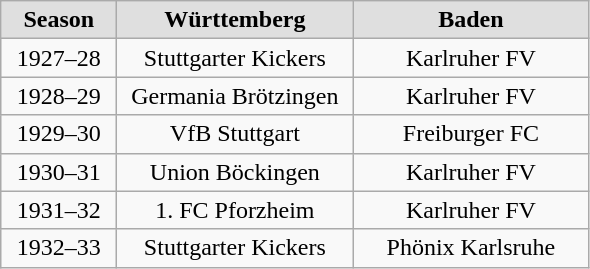<table class="wikitable">
<tr align="center" style="background:#dfdfdf">
<td width="70"><strong>Season</strong></td>
<td width="150"><strong>Württemberg</strong></td>
<td width="150"><strong>Baden</strong></td>
</tr>
<tr align="center">
<td>1927–28</td>
<td>Stuttgarter Kickers</td>
<td>Karlruher FV</td>
</tr>
<tr align="center">
<td>1928–29</td>
<td>Germania Brötzingen</td>
<td>Karlruher FV</td>
</tr>
<tr align="center">
<td>1929–30</td>
<td>VfB Stuttgart</td>
<td>Freiburger FC</td>
</tr>
<tr align="center">
<td>1930–31</td>
<td>Union Böckingen</td>
<td>Karlruher FV</td>
</tr>
<tr align="center">
<td>1931–32</td>
<td>1. FC Pforzheim</td>
<td>Karlruher FV</td>
</tr>
<tr align="center">
<td>1932–33</td>
<td>Stuttgarter Kickers</td>
<td>Phönix Karlsruhe</td>
</tr>
</table>
